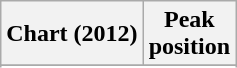<table class="wikitable sortable">
<tr>
<th>Chart (2012)</th>
<th>Peak<br>position</th>
</tr>
<tr>
</tr>
<tr>
</tr>
</table>
